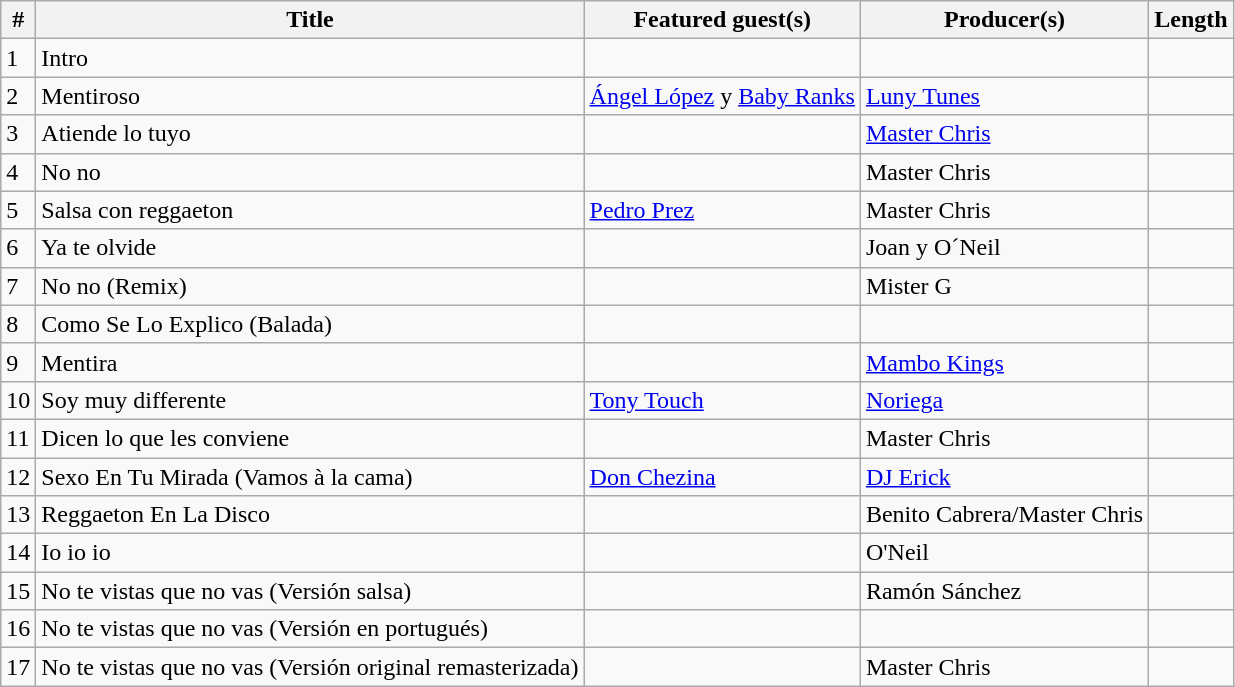<table class="wikitable">
<tr>
<th style="text-align:center;">#</th>
<th style="text-align:center;">Title</th>
<th style="text-align:center;">Featured guest(s)</th>
<th style="text-align:center;">Producer(s)</th>
<th style="text-align:center;">Length</th>
</tr>
<tr>
<td>1</td>
<td>Intro</td>
<td></td>
<td></td>
<td></td>
</tr>
<tr>
<td>2</td>
<td>Mentiroso</td>
<td><a href='#'>Ángel López</a> y <a href='#'>Baby Ranks</a></td>
<td><a href='#'>Luny Tunes</a></td>
<td></td>
</tr>
<tr>
<td>3</td>
<td>Atiende lo tuyo</td>
<td></td>
<td><a href='#'>Master Chris</a></td>
<td></td>
</tr>
<tr>
<td>4</td>
<td>No no</td>
<td></td>
<td>Master Chris</td>
<td></td>
</tr>
<tr>
<td>5</td>
<td>Salsa con reggaeton</td>
<td><a href='#'>Pedro Prez</a></td>
<td>Master Chris</td>
<td></td>
</tr>
<tr>
<td>6</td>
<td>Ya te olvide</td>
<td></td>
<td>Joan y O´Neil</td>
<td></td>
</tr>
<tr>
<td>7</td>
<td>No no (Remix)</td>
<td></td>
<td>Mister G</td>
<td></td>
</tr>
<tr>
<td>8</td>
<td>Como Se Lo Explico (Balada)</td>
<td></td>
<td></td>
<td></td>
</tr>
<tr>
<td>9</td>
<td>Mentira</td>
<td></td>
<td><a href='#'>Mambo Kings</a></td>
<td></td>
</tr>
<tr>
<td>10</td>
<td>Soy muy differente</td>
<td><a href='#'>Tony Touch</a></td>
<td><a href='#'>Noriega</a></td>
<td></td>
</tr>
<tr>
<td>11</td>
<td>Dicen lo que les conviene</td>
<td></td>
<td>Master Chris</td>
<td></td>
</tr>
<tr>
<td>12</td>
<td>Sexo En Tu Mirada (Vamos à la cama)</td>
<td><a href='#'>Don Chezina</a></td>
<td><a href='#'>DJ Erick</a></td>
<td></td>
</tr>
<tr>
<td>13</td>
<td>Reggaeton En La Disco</td>
<td></td>
<td>Benito Cabrera/Master Chris</td>
<td></td>
</tr>
<tr>
<td>14</td>
<td>Io io io</td>
<td></td>
<td>O'Neil</td>
<td></td>
</tr>
<tr>
<td>15</td>
<td>No te vistas que no vas (Versión salsa)</td>
<td></td>
<td>Ramón Sánchez</td>
<td></td>
</tr>
<tr>
<td>16</td>
<td>No te vistas que no vas (Versión en portugués)</td>
<td></td>
<td></td>
<td></td>
</tr>
<tr>
<td>17</td>
<td>No te vistas que no vas (Versión original remasterizada)</td>
<td></td>
<td>Master Chris</td>
<td></td>
</tr>
</table>
